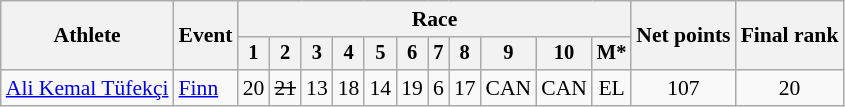<table class="wikitable" style="font-size:90%">
<tr>
<th rowspan="2">Athlete</th>
<th rowspan="2">Event</th>
<th colspan=11>Race</th>
<th rowspan=2>Net points</th>
<th rowspan=2>Final rank</th>
</tr>
<tr style="font-size:95%">
<th>1</th>
<th>2</th>
<th>3</th>
<th>4</th>
<th>5</th>
<th>6</th>
<th>7</th>
<th>8</th>
<th>9</th>
<th>10</th>
<th>M*</th>
</tr>
<tr align=center>
<td align=left><a href='#'>Ali Kemal Tüfekçi</a></td>
<td align=left><a href='#'>Finn</a></td>
<td>20</td>
<td><s>21</s></td>
<td>13</td>
<td>18</td>
<td>14</td>
<td>19</td>
<td>6</td>
<td>17</td>
<td>CAN</td>
<td>CAN</td>
<td>EL</td>
<td>107</td>
<td>20</td>
</tr>
</table>
